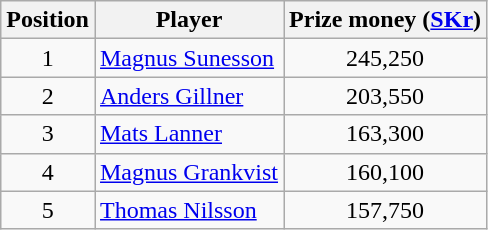<table class="wikitable">
<tr>
<th>Position</th>
<th>Player</th>
<th>Prize money (<a href='#'>SKr</a>)</th>
</tr>
<tr>
<td align=center>1</td>
<td> <a href='#'>Magnus Sunesson</a></td>
<td align=center>245,250</td>
</tr>
<tr>
<td align=center>2</td>
<td> <a href='#'>Anders Gillner</a></td>
<td align=center>203,550</td>
</tr>
<tr>
<td align=center>3</td>
<td> <a href='#'>Mats Lanner</a></td>
<td align=center>163,300</td>
</tr>
<tr>
<td align=center>4</td>
<td> <a href='#'>Magnus Grankvist</a></td>
<td align=center>160,100</td>
</tr>
<tr>
<td align=center>5</td>
<td> <a href='#'>Thomas Nilsson</a></td>
<td align=center>157,750</td>
</tr>
</table>
